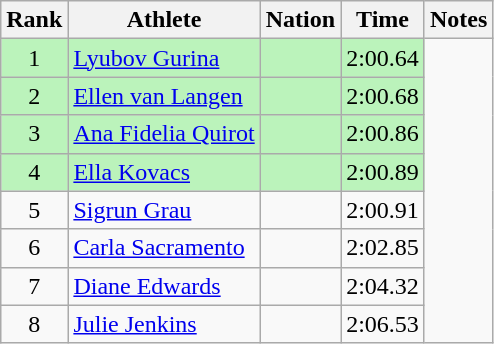<table class="wikitable sortable" style="text-align:center">
<tr>
<th>Rank</th>
<th>Athlete</th>
<th>Nation</th>
<th>Time</th>
<th>Notes</th>
</tr>
<tr style="background:#bbf3bb;">
<td>1</td>
<td align=left><a href='#'>Lyubov Gurina</a></td>
<td align=left></td>
<td>2:00.64</td>
</tr>
<tr style="background:#bbf3bb;">
<td>2</td>
<td align=left><a href='#'>Ellen van Langen</a></td>
<td align=left></td>
<td>2:00.68</td>
</tr>
<tr style="background:#bbf3bb;">
<td>3</td>
<td align=left><a href='#'>Ana Fidelia Quirot</a></td>
<td align=left></td>
<td>2:00.86</td>
</tr>
<tr style="background:#bbf3bb;">
<td>4</td>
<td align=left><a href='#'>Ella Kovacs</a></td>
<td align=left></td>
<td>2:00.89</td>
</tr>
<tr>
<td>5</td>
<td align=left><a href='#'>Sigrun Grau</a></td>
<td align=left></td>
<td>2:00.91</td>
</tr>
<tr>
<td>6</td>
<td align=left><a href='#'>Carla Sacramento</a></td>
<td align=left></td>
<td>2:02.85</td>
</tr>
<tr>
<td>7</td>
<td align=left><a href='#'>Diane Edwards</a></td>
<td align=left></td>
<td>2:04.32</td>
</tr>
<tr>
<td>8</td>
<td align=left><a href='#'>Julie Jenkins</a></td>
<td align=left></td>
<td>2:06.53</td>
</tr>
</table>
